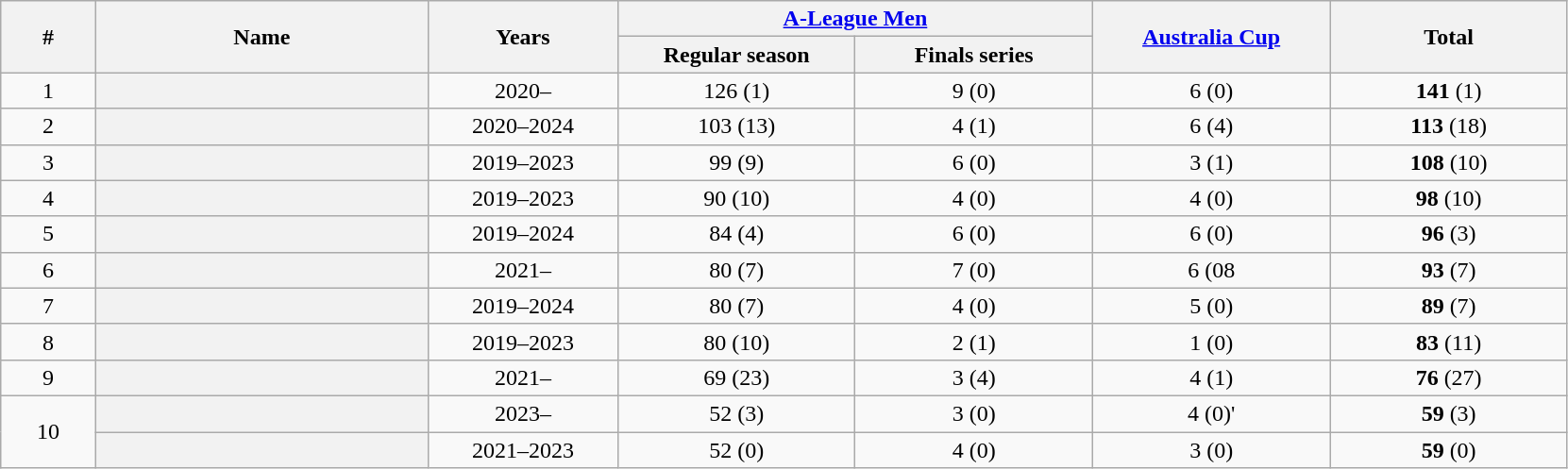<table class="sortable wikitable plainrowheaders"  style="text-align: center;">
<tr>
<th rowspan="2" scope="col" style="width:4%;">#</th>
<th rowspan="2" scope="col" style="width:14%;">Name</th>
<th rowspan="2" scope="col" style="width:8%;">Years</th>
<th colspan="2" scope="col" style="width:10%;"><a href='#'>A-League Men</a></th>
<th rowspan="2" scope="col" style="width:10%;"><a href='#'>Australia Cup</a></th>
<th rowspan="2" scope="col" style="width:10%;">Total</th>
</tr>
<tr>
<th scope="col" style="width:10%;">Regular season</th>
<th scope="col" style="width:10%;">Finals series</th>
</tr>
<tr>
<td>1</td>
<th scope="row"> <strong></strong></th>
<td>2020–</td>
<td>126 (1)</td>
<td>9 (0)</td>
<td>6 (0)</td>
<td><strong>141</strong> (1)</td>
</tr>
<tr>
<td>2</td>
<th scope="row"> </th>
<td>2020–2024</td>
<td>103 (13)</td>
<td>4 (1)</td>
<td>6 (4)</td>
<td><strong>113</strong> (18)</td>
</tr>
<tr>
<td>3</td>
<th scope="row"> </th>
<td>2019–2023</td>
<td>99 (9)</td>
<td>6 (0)</td>
<td>3 (1)</td>
<td><strong>108</strong> (10)</td>
</tr>
<tr>
<td>4</td>
<th scope="row"> </th>
<td>2019–2023</td>
<td>90 (10)</td>
<td>4 (0)</td>
<td>4 (0)</td>
<td><strong>98</strong> (10)</td>
</tr>
<tr>
<td>5</td>
<th scope="row"> </th>
<td>2019–2024</td>
<td>84 (4)</td>
<td>6 (0)</td>
<td>6 (0)</td>
<td><strong>96</strong> (3)</td>
</tr>
<tr>
<td>6</td>
<th scope="row"> <strong></strong></th>
<td>2021–</td>
<td>80 (7)</td>
<td>7 (0)</td>
<td>6 (08</td>
<td><strong>93</strong> (7)</td>
</tr>
<tr>
<td>7</td>
<th scope="row"> </th>
<td>2019–2024</td>
<td>80 (7)</td>
<td>4 (0)</td>
<td>5 (0)</td>
<td><strong>89</strong> (7)</td>
</tr>
<tr>
<td>8</td>
<th scope="row"> </th>
<td>2019–2023</td>
<td>80 (10)</td>
<td>2 (1)</td>
<td>1 (0)</td>
<td><strong>83</strong> (11)</td>
</tr>
<tr>
<td>9</td>
<th scope="row"> <strong></strong></th>
<td>2021–</td>
<td>69 (23)</td>
<td>3 (4)</td>
<td>4 (1)</td>
<td><strong>76</strong> (27)</td>
</tr>
<tr>
<td rowspan="2">10</td>
<th scope="row"> <strong></strong></th>
<td>2023–</td>
<td>52 (3)</td>
<td>3 (0)</td>
<td>4 (0)'</td>
<td><strong>59</strong> (3)</td>
</tr>
<tr>
<th scope="row"> </th>
<td>2021–2023</td>
<td>52 (0)</td>
<td>4 (0)</td>
<td>3 (0)</td>
<td><strong>59</strong> (0)</td>
</tr>
</table>
